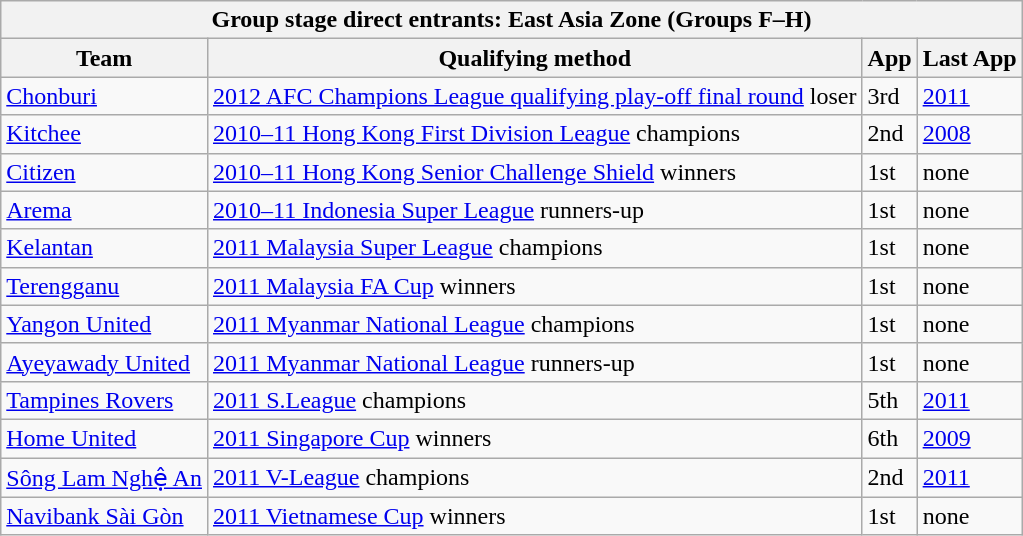<table class="wikitable">
<tr>
<th colspan=4>Group stage direct entrants: East Asia Zone (Groups F–H)</th>
</tr>
<tr>
<th>Team</th>
<th>Qualifying method</th>
<th>App</th>
<th>Last App</th>
</tr>
<tr>
<td> <a href='#'>Chonburi</a></td>
<td><a href='#'>2012 AFC Champions League qualifying play-off final round</a> loser</td>
<td>3rd</td>
<td><a href='#'>2011</a></td>
</tr>
<tr>
<td> <a href='#'>Kitchee</a></td>
<td><a href='#'>2010–11 Hong Kong First Division League</a> champions</td>
<td>2nd</td>
<td><a href='#'>2008</a></td>
</tr>
<tr>
<td> <a href='#'>Citizen</a></td>
<td><a href='#'>2010–11 Hong Kong Senior Challenge Shield</a> winners</td>
<td>1st</td>
<td>none</td>
</tr>
<tr>
<td> <a href='#'>Arema</a></td>
<td><a href='#'>2010–11 Indonesia Super League</a> runners-up</td>
<td>1st</td>
<td>none</td>
</tr>
<tr>
<td> <a href='#'>Kelantan</a></td>
<td><a href='#'>2011 Malaysia Super League</a> champions</td>
<td>1st</td>
<td>none</td>
</tr>
<tr>
<td> <a href='#'>Terengganu</a></td>
<td><a href='#'>2011 Malaysia FA Cup</a> winners</td>
<td>1st</td>
<td>none</td>
</tr>
<tr>
<td> <a href='#'>Yangon United</a></td>
<td><a href='#'>2011 Myanmar National League</a> champions</td>
<td>1st</td>
<td>none</td>
</tr>
<tr>
<td> <a href='#'>Ayeyawady United</a></td>
<td><a href='#'>2011 Myanmar National League</a> runners-up</td>
<td>1st</td>
<td>none</td>
</tr>
<tr>
<td> <a href='#'>Tampines Rovers</a></td>
<td><a href='#'>2011 S.League</a> champions</td>
<td>5th</td>
<td><a href='#'>2011</a></td>
</tr>
<tr>
<td> <a href='#'>Home United</a></td>
<td><a href='#'>2011 Singapore Cup</a> winners</td>
<td>6th</td>
<td><a href='#'>2009</a></td>
</tr>
<tr>
<td> <a href='#'>Sông Lam Nghệ An</a></td>
<td><a href='#'>2011 V-League</a> champions</td>
<td>2nd</td>
<td><a href='#'>2011</a></td>
</tr>
<tr>
<td> <a href='#'>Navibank Sài Gòn</a></td>
<td><a href='#'>2011 Vietnamese Cup</a> winners</td>
<td>1st</td>
<td>none</td>
</tr>
</table>
